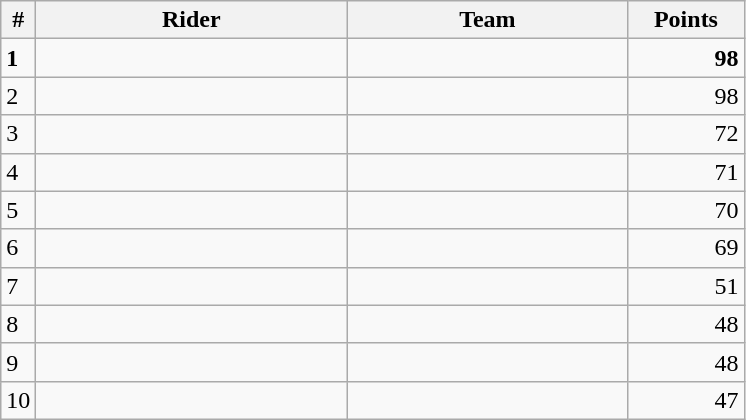<table class="wikitable">
<tr>
<th>#</th>
<th width="200">Rider</th>
<th width="180">Team</th>
<th width="70">Points</th>
</tr>
<tr>
<td><strong>1</strong></td>
<td><strong> </strong></td>
<td><strong></strong></td>
<td align=right><strong>98</strong></td>
</tr>
<tr>
<td>2</td>
<td> </td>
<td></td>
<td align=right>98</td>
</tr>
<tr>
<td>3</td>
<td></td>
<td></td>
<td align=right>72</td>
</tr>
<tr>
<td>4</td>
<td></td>
<td></td>
<td align=right>71</td>
</tr>
<tr>
<td>5</td>
<td></td>
<td></td>
<td align=right>70</td>
</tr>
<tr>
<td>6</td>
<td></td>
<td></td>
<td align=right>69</td>
</tr>
<tr>
<td>7</td>
<td></td>
<td></td>
<td align=right>51</td>
</tr>
<tr>
<td>8</td>
<td></td>
<td></td>
<td align=right>48</td>
</tr>
<tr>
<td>9</td>
<td></td>
<td></td>
<td align=right>48</td>
</tr>
<tr>
<td>10</td>
<td></td>
<td></td>
<td align=right>47</td>
</tr>
</table>
